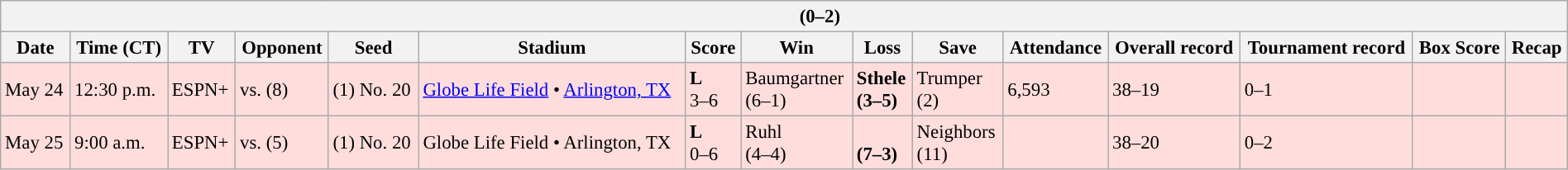<table class="wikitable collapsible collapsed" style="margin:auto; font-size:95%; width:100%">
<tr>
<th colspan=15 style="padding-left:4em;"> (0–2)</th>
</tr>
<tr>
<th>Date</th>
<th>Time (CT)</th>
<th>TV</th>
<th>Opponent</th>
<th>Seed</th>
<th>Stadium</th>
<th>Score</th>
<th>Win</th>
<th>Loss</th>
<th>Save</th>
<th>Attendance</th>
<th>Overall record</th>
<th>Tournament record</th>
<th>Box Score</th>
<th>Recap</th>
</tr>
<tr bgcolor= ffdddd>
<td>May 24</td>
<td>12:30 p.m.</td>
<td>ESPN+</td>
<td>vs. (8) </td>
<td>(1) No. 20</td>
<td><a href='#'>Globe Life Field</a> • <a href='#'>Arlington, TX</a></td>
<td><strong>L</strong><br>3–6</td>
<td>Baumgartner<br>(6–1)</td>
<td><strong>Sthele<br>(3–5)</strong></td>
<td>Trumper<br>(2)</td>
<td>6,593</td>
<td>38–19</td>
<td>0–1</td>
<td></td>
<td></td>
</tr>
<tr bgcolor= ffdddd>
<td>May 25</td>
<td>9:00 a.m.</td>
<td>ESPN+</td>
<td>vs. (5) </td>
<td>(1) No. 20</td>
<td>Globe Life Field • Arlington, TX</td>
<td><strong>L</strong><br>0–6</td>
<td>Ruhl<br>(4–4)</td>
<td><strong><br>(7–3)</strong></td>
<td>Neighbors<br>(11)</td>
<td></td>
<td>38–20</td>
<td>0–2</td>
<td></td>
<td></td>
</tr>
</table>
